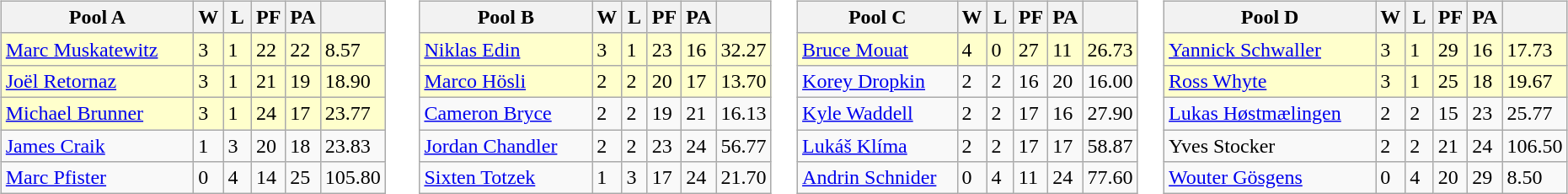<table>
<tr>
<td valign=top width=10%><br><table class=wikitable>
<tr>
<th width=145>Pool A</th>
<th width=15>W</th>
<th width=15>L</th>
<th width=15>PF</th>
<th width=15>PA</th>
<th width=20></th>
</tr>
<tr bgcolor=#ffffcc>
<td> <a href='#'>Marc Muskatewitz</a></td>
<td>3</td>
<td>1</td>
<td>22</td>
<td>22</td>
<td>8.57</td>
</tr>
<tr bgcolor=#ffffcc>
<td> <a href='#'>Joël Retornaz</a></td>
<td>3</td>
<td>1</td>
<td>21</td>
<td>19</td>
<td>18.90</td>
</tr>
<tr bgcolor=#ffffcc>
<td> <a href='#'>Michael Brunner</a></td>
<td>3</td>
<td>1</td>
<td>24</td>
<td>17</td>
<td>23.77</td>
</tr>
<tr>
<td> <a href='#'>James Craik</a></td>
<td>1</td>
<td>3</td>
<td>20</td>
<td>18</td>
<td>23.83</td>
</tr>
<tr>
<td> <a href='#'>Marc Pfister</a></td>
<td>0</td>
<td>4</td>
<td>14</td>
<td>25</td>
<td>105.80</td>
</tr>
</table>
</td>
<td valign=top width=10%><br><table class=wikitable>
<tr>
<th width=195>Pool B</th>
<th width=15>W</th>
<th width=15>L</th>
<th width=15>PF</th>
<th width=15>PA</th>
<th width=20></th>
</tr>
<tr bgcolor=#ffffcc>
<td> <a href='#'>Niklas Edin</a></td>
<td>3</td>
<td>1</td>
<td>23</td>
<td>16</td>
<td>32.27</td>
</tr>
<tr bgcolor=#ffffcc>
<td> <a href='#'>Marco Hösli</a></td>
<td>2</td>
<td>2</td>
<td>20</td>
<td>17</td>
<td>13.70</td>
</tr>
<tr>
<td> <a href='#'>Cameron Bryce</a></td>
<td>2</td>
<td>2</td>
<td>19</td>
<td>21</td>
<td>16.13</td>
</tr>
<tr>
<td> <a href='#'>Jordan Chandler</a></td>
<td>2</td>
<td>2</td>
<td>23</td>
<td>24</td>
<td>56.77</td>
</tr>
<tr>
<td> <a href='#'>Sixten Totzek</a></td>
<td>1</td>
<td>3</td>
<td>17</td>
<td>24</td>
<td>21.70</td>
</tr>
</table>
</td>
<td valign=top width=9%><br><table class=wikitable>
<tr>
<th width=135>Pool C</th>
<th width=15>W</th>
<th width=15>L</th>
<th width=15>PF</th>
<th width=15>PA</th>
<th width=20></th>
</tr>
<tr bgcolor=#ffffcc>
<td> <a href='#'>Bruce Mouat</a></td>
<td>4</td>
<td>0</td>
<td>27</td>
<td>11</td>
<td>26.73</td>
</tr>
<tr>
<td> <a href='#'>Korey Dropkin</a></td>
<td>2</td>
<td>2</td>
<td>16</td>
<td>20</td>
<td>16.00</td>
</tr>
<tr>
<td> <a href='#'>Kyle Waddell</a></td>
<td>2</td>
<td>2</td>
<td>17</td>
<td>16</td>
<td>27.90</td>
</tr>
<tr>
<td> <a href='#'>Lukáš Klíma</a></td>
<td>2</td>
<td>2</td>
<td>17</td>
<td>17</td>
<td>58.87</td>
</tr>
<tr>
<td> <a href='#'>Andrin Schnider</a></td>
<td>0</td>
<td>4</td>
<td>11</td>
<td>24</td>
<td>77.60</td>
</tr>
</table>
</td>
<td valign=top width=10%><br><table class=wikitable>
<tr>
<th width=160>Pool D</th>
<th width=15>W</th>
<th width=15>L</th>
<th width=15>PF</th>
<th width=15>PA</th>
<th width=20></th>
</tr>
<tr bgcolor=#ffffcc>
<td> <a href='#'>Yannick Schwaller</a></td>
<td>3</td>
<td>1</td>
<td>29</td>
<td>16</td>
<td>17.73</td>
</tr>
<tr bgcolor=#ffffcc>
<td> <a href='#'>Ross Whyte</a></td>
<td>3</td>
<td>1</td>
<td>25</td>
<td>18</td>
<td>19.67</td>
</tr>
<tr>
<td> <a href='#'>Lukas Høstmælingen</a></td>
<td>2</td>
<td>2</td>
<td>15</td>
<td>23</td>
<td>25.77</td>
</tr>
<tr>
<td> Yves Stocker</td>
<td>2</td>
<td>2</td>
<td>21</td>
<td>24</td>
<td>106.50</td>
</tr>
<tr>
<td> <a href='#'>Wouter Gösgens</a></td>
<td>0</td>
<td>4</td>
<td>20</td>
<td>29</td>
<td>8.50</td>
</tr>
</table>
</td>
</tr>
</table>
